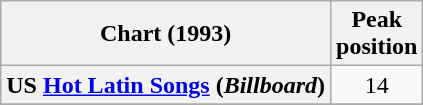<table class="wikitable plainrowheaders" style="text-align:center">
<tr>
<th scope="col">Chart (1993)</th>
<th scope="col">Peak<br>position</th>
</tr>
<tr>
<th scope="row">US <a href='#'>Hot Latin Songs</a> (<em>Billboard</em>)</th>
<td>14</td>
</tr>
<tr>
</tr>
</table>
